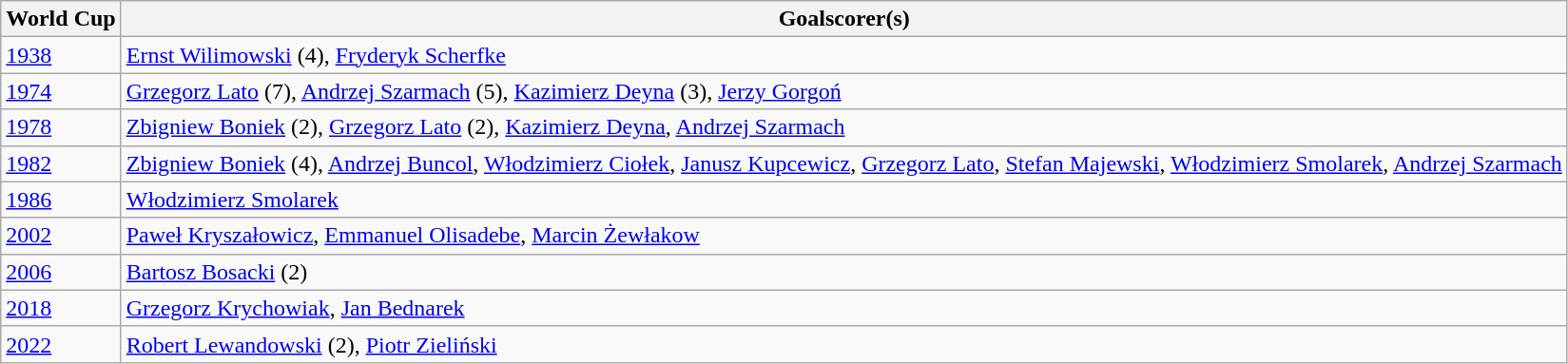<table class="wikitable">
<tr>
<th>World Cup</th>
<th>Goalscorer(s)</th>
</tr>
<tr>
<td><a href='#'>1938</a></td>
<td align=left><a href='#'>Ernst Wilimowski</a> (4), <a href='#'>Fryderyk Scherfke</a></td>
</tr>
<tr>
<td><a href='#'>1974</a></td>
<td align=left><a href='#'>Grzegorz Lato</a> (7), <a href='#'>Andrzej Szarmach</a> (5), <a href='#'>Kazimierz Deyna</a> (3), <a href='#'>Jerzy Gorgoń</a></td>
</tr>
<tr>
<td><a href='#'>1978</a></td>
<td align=left><a href='#'>Zbigniew Boniek</a> (2), <a href='#'>Grzegorz Lato</a> (2), <a href='#'>Kazimierz Deyna</a>, <a href='#'>Andrzej Szarmach</a></td>
</tr>
<tr>
<td><a href='#'>1982</a></td>
<td align=left><a href='#'>Zbigniew Boniek</a> (4), <a href='#'>Andrzej Buncol</a>, <a href='#'>Włodzimierz Ciołek</a>, <a href='#'>Janusz Kupcewicz</a>, <a href='#'>Grzegorz Lato</a>, <a href='#'>Stefan Majewski</a>, <a href='#'>Włodzimierz Smolarek</a>, <a href='#'>Andrzej Szarmach</a></td>
</tr>
<tr>
<td><a href='#'>1986</a></td>
<td align=left><a href='#'>Włodzimierz Smolarek</a></td>
</tr>
<tr>
<td><a href='#'>2002</a></td>
<td align=left><a href='#'>Paweł Kryszałowicz</a>, <a href='#'>Emmanuel Olisadebe</a>, <a href='#'>Marcin Żewłakow</a></td>
</tr>
<tr>
<td><a href='#'>2006</a></td>
<td align=left><a href='#'>Bartosz Bosacki</a> (2)</td>
</tr>
<tr>
<td><a href='#'>2018</a></td>
<td align=left><a href='#'>Grzegorz Krychowiak</a>, <a href='#'>Jan Bednarek</a></td>
</tr>
<tr>
<td><a href='#'>2022</a></td>
<td><a href='#'>Robert Lewandowski</a> (2), <a href='#'>Piotr Zieliński</a></td>
</tr>
</table>
